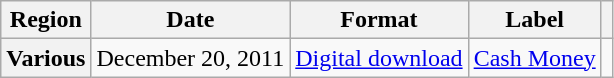<table class="wikitable plainrowheaders">
<tr>
<th scope="col">Region</th>
<th scope="col">Date</th>
<th scope="col">Format</th>
<th scope="col">Label</th>
<th scope="col"></th>
</tr>
<tr>
<th scope="row">Various</th>
<td>December 20, 2011</td>
<td><a href='#'>Digital download</a></td>
<td><a href='#'>Cash Money</a></td>
<td align="center"></td>
</tr>
</table>
